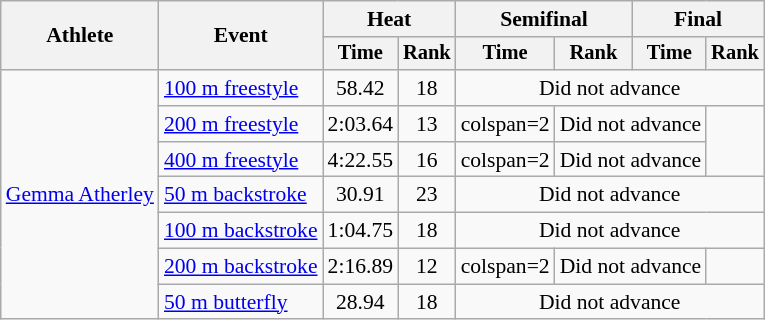<table class=wikitable style=font-size:90%>
<tr>
<th rowspan=2>Athlete</th>
<th rowspan=2>Event</th>
<th colspan=2>Heat</th>
<th colspan=2>Semifinal</th>
<th colspan=2>Final</th>
</tr>
<tr style=font-size:95%>
<th>Time</th>
<th>Rank</th>
<th>Time</th>
<th>Rank</th>
<th>Time</th>
<th>Rank</th>
</tr>
<tr align=center>
<td align=left rowspan=7><a href='#'>Gemma Atherley</a></td>
<td align=left><a href='#'>100 m freestyle</a></td>
<td>58.42</td>
<td>18</td>
<td colspan=4>Did not advance</td>
</tr>
<tr align=center>
<td align=left><a href='#'>200 m freestyle</a></td>
<td>2:03.64</td>
<td>13</td>
<td>colspan=2 </td>
<td colspan=2>Did not advance</td>
</tr>
<tr align=center>
<td align=left><a href='#'>400 m freestyle</a></td>
<td>4:22.55</td>
<td>16</td>
<td>colspan=2 </td>
<td colspan=2>Did not advance</td>
</tr>
<tr align=center>
<td align=left><a href='#'>50 m backstroke</a></td>
<td>30.91</td>
<td>23</td>
<td colspan=4>Did not advance</td>
</tr>
<tr align=center>
<td align=left><a href='#'>100 m backstroke</a></td>
<td>1:04.75</td>
<td>18</td>
<td Colspan=4>Did not advance</td>
</tr>
<tr align=center>
<td align=left><a href='#'>200 m backstroke</a></td>
<td>2:16.89</td>
<td>12</td>
<td>colspan=2 </td>
<td colspan=2>Did not advance</td>
</tr>
<tr align=center>
<td align=left><a href='#'>50 m butterfly</a></td>
<td>28.94</td>
<td>18</td>
<td colspan=4>Did not advance</td>
</tr>
</table>
